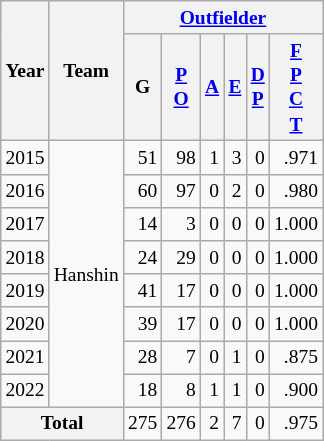<table class="wikitable" style="text-align: right; font-size: small; border-collapse:collapse; padding: 1px;">
<tr>
<th rowspan="2">Year<br></th>
<th rowspan="2">Team<br></th>
<th colspan="6"><a href='#'>Outfielder</a></th>
</tr>
<tr style="line-height:1.25em; text-align:center;">
<th>G</th>
<th><a href='#'>P<br>O</a></th>
<th><a href='#'>A</a></th>
<th><a href='#'>E</a></th>
<th><a href='#'>D<br>P</a></th>
<th><a href='#'>F<br>P<br>C<br>T</a></th>
</tr>
<tr>
<td style="text-align:center;">2015</td>
<td rowspan="8" style="text-align: center; white-space:nowrap;">Hanshin</td>
<td>51</td>
<td>98</td>
<td>1</td>
<td>3</td>
<td>0</td>
<td>.971</td>
</tr>
<tr>
<td style="text-align:center;">2016</td>
<td>60</td>
<td>97</td>
<td>0</td>
<td>2</td>
<td>0</td>
<td>.980</td>
</tr>
<tr>
<td style="text-align:center;">2017</td>
<td>14</td>
<td>3</td>
<td>0</td>
<td>0</td>
<td>0</td>
<td>1.000</td>
</tr>
<tr>
<td style="text-align:center;">2018</td>
<td>24</td>
<td>29</td>
<td>0</td>
<td>0</td>
<td>0</td>
<td>1.000</td>
</tr>
<tr>
<td style="text-align:center;">2019</td>
<td>41</td>
<td>17</td>
<td>0</td>
<td>0</td>
<td>0</td>
<td>1.000</td>
</tr>
<tr>
<td style="text-align:center;">2020</td>
<td>39</td>
<td>17</td>
<td>0</td>
<td>0</td>
<td>0</td>
<td>1.000</td>
</tr>
<tr>
<td style="text-align:center;">2021</td>
<td>28</td>
<td>7</td>
<td>0</td>
<td>1</td>
<td>0</td>
<td>.875</td>
</tr>
<tr>
<td style="text-align:center;">2022</td>
<td>18</td>
<td>8</td>
<td>1</td>
<td>1</td>
<td>0</td>
<td>.900</td>
</tr>
<tr>
<th colspan="2">Total</th>
<td>275</td>
<td>276</td>
<td>2</td>
<td>7</td>
<td>0</td>
<td>.975</td>
</tr>
</table>
